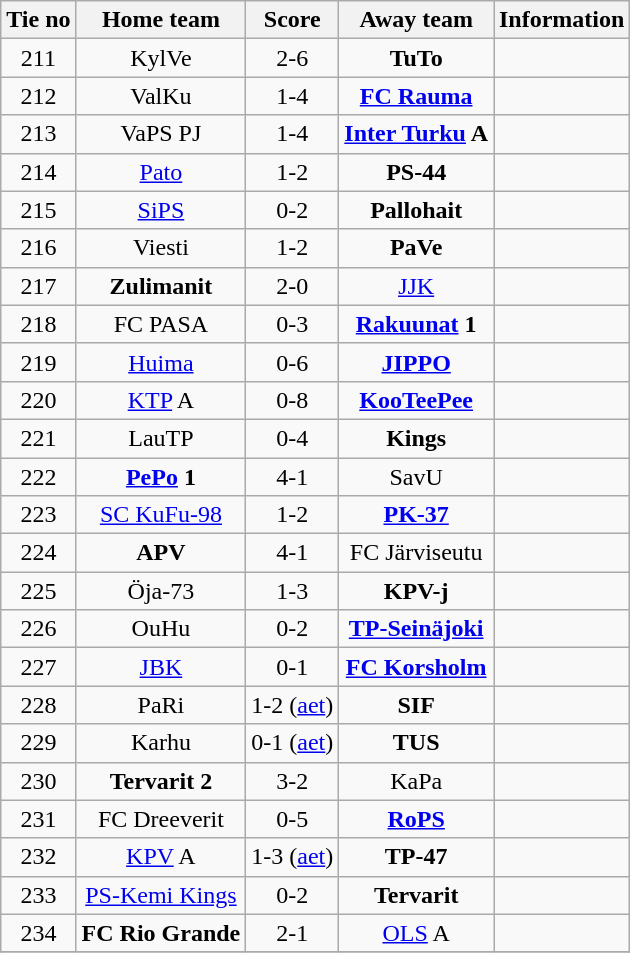<table class="wikitable" style="text-align:center">
<tr>
<th style= width="40px">Tie no</th>
<th style= width="150px">Home team</th>
<th style= width="60px">Score</th>
<th style= width="150px">Away team</th>
<th style= width="30px">Information</th>
</tr>
<tr>
<td>211</td>
<td>KylVe</td>
<td>2-6</td>
<td><strong>TuTo</strong></td>
<td></td>
</tr>
<tr>
<td>212</td>
<td>ValKu</td>
<td>1-4</td>
<td><strong><a href='#'>FC Rauma</a></strong></td>
<td></td>
</tr>
<tr>
<td>213</td>
<td>VaPS PJ</td>
<td>1-4</td>
<td><strong><a href='#'>Inter Turku</a> A</strong></td>
<td></td>
</tr>
<tr>
<td>214</td>
<td><a href='#'>Pato</a></td>
<td>1-2</td>
<td><strong>PS-44</strong></td>
<td></td>
</tr>
<tr>
<td>215</td>
<td><a href='#'>SiPS</a></td>
<td>0-2</td>
<td><strong>Pallohait</strong></td>
<td></td>
</tr>
<tr>
<td>216</td>
<td>Viesti</td>
<td>1-2</td>
<td><strong>PaVe</strong></td>
<td></td>
</tr>
<tr>
<td>217</td>
<td><strong>Zulimanit</strong></td>
<td>2-0</td>
<td><a href='#'>JJK</a></td>
<td></td>
</tr>
<tr>
<td>218</td>
<td>FC PASA</td>
<td>0-3</td>
<td><strong><a href='#'>Rakuunat</a> 1</strong></td>
<td></td>
</tr>
<tr>
<td>219</td>
<td><a href='#'>Huima</a></td>
<td>0-6</td>
<td><strong><a href='#'>JIPPO</a></strong></td>
<td></td>
</tr>
<tr>
<td>220</td>
<td><a href='#'>KTP</a> A</td>
<td>0-8</td>
<td><strong><a href='#'>KooTeePee</a></strong></td>
<td></td>
</tr>
<tr>
<td>221</td>
<td>LauTP</td>
<td>0-4</td>
<td><strong>Kings</strong></td>
<td></td>
</tr>
<tr>
<td>222</td>
<td><strong><a href='#'>PePo</a> 1</strong></td>
<td>4-1</td>
<td>SavU</td>
<td></td>
</tr>
<tr>
<td>223</td>
<td><a href='#'>SC KuFu-98</a></td>
<td>1-2</td>
<td><strong><a href='#'>PK-37</a></strong></td>
<td></td>
</tr>
<tr>
<td>224</td>
<td><strong>APV</strong></td>
<td>4-1</td>
<td>FC Järviseutu</td>
<td></td>
</tr>
<tr>
<td>225</td>
<td>Öja-73</td>
<td>1-3</td>
<td><strong>KPV-j</strong></td>
<td></td>
</tr>
<tr>
<td>226</td>
<td>OuHu</td>
<td>0-2</td>
<td><strong><a href='#'>TP-Seinäjoki</a></strong></td>
<td></td>
</tr>
<tr>
<td>227</td>
<td><a href='#'>JBK</a></td>
<td>0-1</td>
<td><strong><a href='#'>FC Korsholm</a></strong></td>
<td></td>
</tr>
<tr>
<td>228</td>
<td>PaRi</td>
<td>1-2 (<a href='#'>aet</a>)</td>
<td><strong>SIF</strong></td>
<td></td>
</tr>
<tr>
<td>229</td>
<td>Karhu</td>
<td>0-1 (<a href='#'>aet</a>)</td>
<td><strong>TUS</strong></td>
<td></td>
</tr>
<tr>
<td>230</td>
<td><strong>Tervarit 2</strong></td>
<td>3-2</td>
<td>KaPa</td>
<td></td>
</tr>
<tr>
<td>231</td>
<td>FC Dreeverit</td>
<td>0-5</td>
<td><strong><a href='#'>RoPS</a></strong></td>
<td></td>
</tr>
<tr>
<td>232</td>
<td><a href='#'>KPV</a> A</td>
<td>1-3 (<a href='#'>aet</a>)</td>
<td><strong>TP-47</strong></td>
<td></td>
</tr>
<tr>
<td>233</td>
<td><a href='#'>PS-Kemi Kings</a></td>
<td>0-2</td>
<td><strong>Tervarit</strong></td>
<td></td>
</tr>
<tr>
<td>234</td>
<td><strong>FC Rio Grande</strong></td>
<td>2-1</td>
<td><a href='#'>OLS</a> A</td>
<td></td>
</tr>
<tr>
</tr>
</table>
